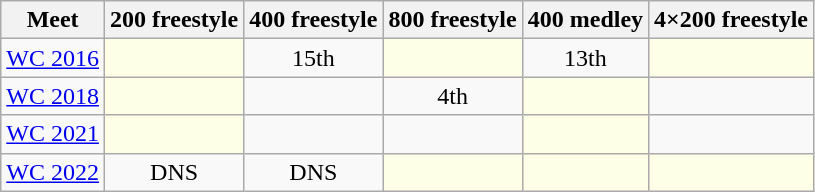<table class="sortable wikitable">
<tr>
<th>Meet</th>
<th class="unsortable">200 freestyle</th>
<th class="unsortable">400 freestyle</th>
<th class="unsortable">800 freestyle</th>
<th class="unsortable">400 medley</th>
<th class="unsortable">4×200 freestyle</th>
</tr>
<tr>
<td><a href='#'>WC 2016</a></td>
<td style="background:#fdffe7"></td>
<td align="center">15th</td>
<td style="background:#fdffe7"></td>
<td align="center">13th</td>
<td style="background:#fdffe7"></td>
</tr>
<tr>
<td><a href='#'>WC 2018</a></td>
<td style="background:#fdffe7"></td>
<td align="center"></td>
<td align="center">4th</td>
<td style="background:#fdffe7"></td>
<td align="center"></td>
</tr>
<tr>
<td><a href='#'>WC 2021</a></td>
<td style="background:#fdffe7"></td>
<td align="center"></td>
<td align="center"></td>
<td style="background:#fdffe7"></td>
<td align="center"></td>
</tr>
<tr>
<td><a href='#'>WC 2022</a></td>
<td align="center">DNS</td>
<td align="center">DNS</td>
<td style="background:#fdffe7"></td>
<td style="background:#fdffe7"></td>
<td style="background:#fdffe7"></td>
</tr>
</table>
